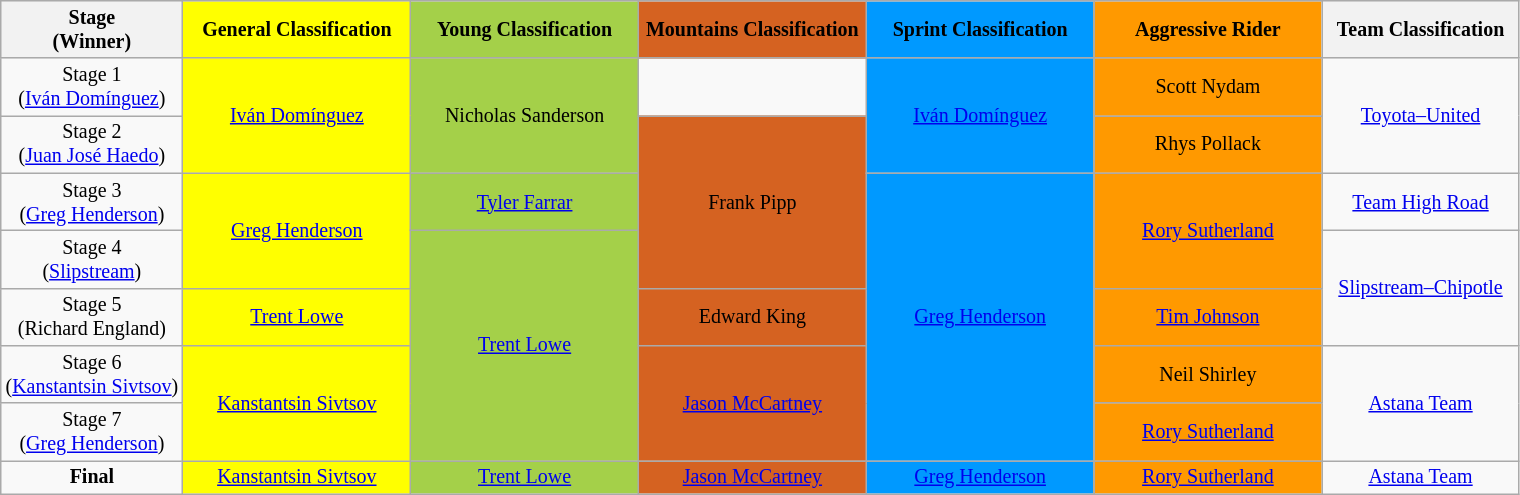<table class="wikitable" style="text-align: center; font-size:smaller;">
<tr style="background-color: #efefef;">
<th width="12%">Stage<br>(Winner)</th>
<th style="background:#ffff00;" width="15%">General Classification<br></th>
<th style="background:#a4d049;" width="15%">Young Classification<br></th>
<th style="background:#d56221;" width="15%">Mountains Classification<br></th>
<th style="background:#0099ff;" width="15%">Sprint Classification</th>
<th style="background:#ff9900;" width="15%">Aggressive Rider</th>
<th style="background:;" width="15%">Team Classification</th>
</tr>
<tr>
<td>Stage 1<br>(<a href='#'>Iván Domínguez</a>)</td>
<td style="background:#ffff00" rowspan="2"><a href='#'>Iván Domínguez</a></td>
<td style="background:#a4d049;" rowspan="2">Nicholas Sanderson</td>
<td rowspan="1"></td>
<td style="background:#0099ff" rowspan="2"><a href='#'>Iván Domínguez</a></td>
<td style="background:#ff9900;" rowspan="1">Scott Nydam</td>
<td style="background:" rowspan="2"><a href='#'>Toyota–United</a></td>
</tr>
<tr>
<td>Stage 2<br>(<a href='#'>Juan José Haedo</a>)</td>
<td style="background:#d56221" rowspan="3">Frank Pipp</td>
<td style="background:#ff9900;" rowspan="1">Rhys Pollack</td>
</tr>
<tr>
<td>Stage 3<br>(<a href='#'>Greg Henderson</a>)</td>
<td style="background:#ffff00" rowspan="2"><a href='#'>Greg Henderson</a></td>
<td style="background:#a4d049;" rowspan="1"><a href='#'>Tyler Farrar</a></td>
<td style="background:#0099ff" rowspan="5"><a href='#'>Greg Henderson</a></td>
<td style="background:#ff9900;" rowspan="2"><a href='#'>Rory Sutherland</a></td>
<td style="background:" rowspan="1"><a href='#'>Team High Road</a></td>
</tr>
<tr>
<td>Stage 4<br>(<a href='#'>Slipstream</a>)</td>
<td style="background:#a4d049;" rowspan="4"><a href='#'>Trent Lowe</a></td>
<td style="background:" rowspan="2"><a href='#'>Slipstream–Chipotle</a></td>
</tr>
<tr>
<td>Stage 5<br>(Richard England)</td>
<td style="background:#ffff00" rowspan="1"><a href='#'>Trent Lowe</a></td>
<td style="background:#d56221" rowspan="1">Edward King</td>
<td style="background:#ff9900;" rowspan="1"><a href='#'>Tim Johnson</a></td>
</tr>
<tr>
<td>Stage 6<br>(<a href='#'>Kanstantsin Sivtsov</a>)</td>
<td style="background:#ffff00" rowspan="2"><a href='#'>Kanstantsin Sivtsov</a></td>
<td style="background:#d56221" rowspan="2"><a href='#'>Jason McCartney</a></td>
<td style="background:#ff9900;" rowspan="1">Neil Shirley</td>
<td style="background:" rowspan="2"><a href='#'>Astana Team</a></td>
</tr>
<tr>
<td>Stage 7<br>(<a href='#'>Greg Henderson</a>)</td>
<td style="background:#ff9900;" rowspan="1"><a href='#'>Rory Sutherland</a></td>
</tr>
<tr>
<td><strong>Final</strong><br></td>
<td style="background:#ffff00" rowspan="1"><a href='#'>Kanstantsin Sivtsov</a></td>
<td style="background:#a4d049;" rowspan="1"><a href='#'>Trent Lowe</a></td>
<td style="background:#d56221" rowspan="1"><a href='#'>Jason McCartney</a></td>
<td style="background:#0099ff" rowspan="1"><a href='#'>Greg Henderson</a></td>
<td style="background:#ff9900" rowspan="1"><a href='#'>Rory Sutherland</a></td>
<td style="background:" rowspan="1"><a href='#'>Astana Team</a></td>
</tr>
</table>
